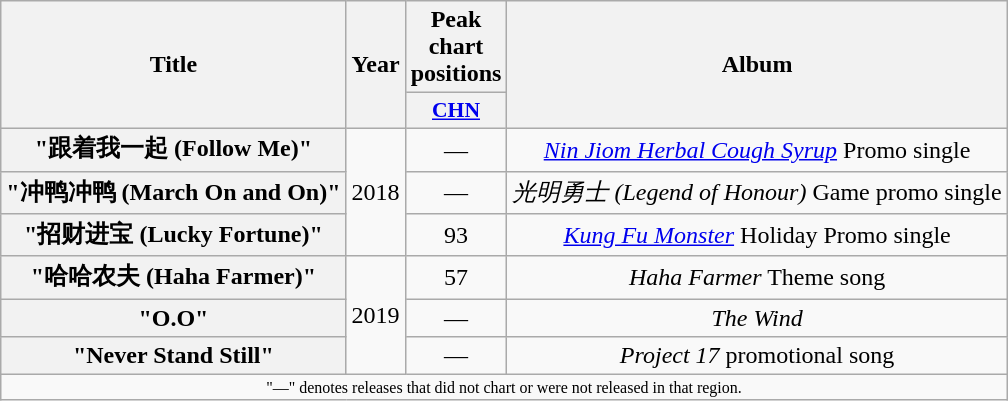<table class="wikitable plainrowheaders" style="text-align:center;">
<tr>
<th rowspan="2" scope="col">Title</th>
<th rowspan="2" scope="col">Year</th>
<th colspan="1">Peak chart positions</th>
<th rowspan="2" scope="col">Album</th>
</tr>
<tr>
<th scope="col" style="width:3em;font-size:90%;"><a href='#'>CHN</a><br></th>
</tr>
<tr>
<th scope="row">"跟着我一起 (Follow Me)"</th>
<td rowspan="3">2018</td>
<td>—</td>
<td><em><a href='#'>Nin Jiom Herbal Cough Syrup</a></em> Promo single</td>
</tr>
<tr>
<th scope="row">"冲鸭冲鸭 (March On and On)"</th>
<td>—</td>
<td><em>光明勇士 (Legend of Honour)</em> Game promo single</td>
</tr>
<tr>
<th scope="row">"招财进宝 (Lucky Fortune)"</th>
<td>93</td>
<td><em><a href='#'>Kung Fu Monster</a></em> Holiday Promo single</td>
</tr>
<tr>
<th scope="row">"哈哈农夫 (Haha Farmer)"<br> </th>
<td rowspan=3>2019</td>
<td>57</td>
<td><em>Haha Farmer</em> Theme song</td>
</tr>
<tr>
<th scope="row">"O.O"</th>
<td>—</td>
<td><em>The Wind</em></td>
</tr>
<tr>
<th scope="row">"Never Stand Still"</th>
<td>—</td>
<td><em>Project 17</em> promotional song</td>
</tr>
<tr>
<td colspan="6" style="text-align:center; font-size:8pt;">"—" denotes releases that did not chart or were not released in that region.</td>
</tr>
</table>
